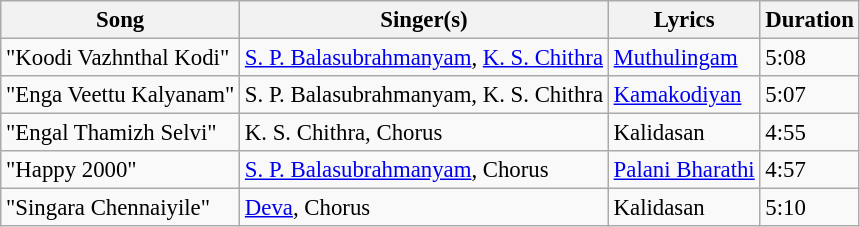<table class="wikitable" style="font-size:95%;">
<tr>
<th>Song</th>
<th>Singer(s)</th>
<th>Lyrics</th>
<th>Duration</th>
</tr>
<tr>
<td>"Koodi Vazhnthal Kodi"</td>
<td><a href='#'>S. P. Balasubrahmanyam</a>, <a href='#'>K. S. Chithra</a></td>
<td><a href='#'>Muthulingam</a></td>
<td>5:08</td>
</tr>
<tr>
<td>"Enga Veettu Kalyanam"</td>
<td>S. P. Balasubrahmanyam, K. S. Chithra</td>
<td><a href='#'>Kamakodiyan</a></td>
<td>5:07</td>
</tr>
<tr>
<td>"Engal Thamizh Selvi"</td>
<td>K. S. Chithra, Chorus</td>
<td>Kalidasan</td>
<td>4:55</td>
</tr>
<tr>
<td>"Happy 2000"</td>
<td><a href='#'>S. P. Balasubrahmanyam</a>, Chorus</td>
<td><a href='#'>Palani Bharathi</a></td>
<td>4:57</td>
</tr>
<tr>
<td>"Singara Chennaiyile"</td>
<td><a href='#'>Deva</a>, Chorus</td>
<td>Kalidasan</td>
<td>5:10</td>
</tr>
</table>
